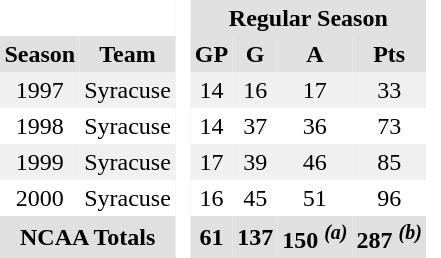<table BORDER="0" CELLPADDING="3" CELLSPACING="0">
<tr ALIGN="center" bgcolor="#e0e0e0">
<th colspan="2" bgcolor="#ffffff"> </th>
<th rowspan="99" bgcolor="#ffffff"> </th>
<th colspan="7">Regular Season</th>
<th rowspan="99" bgcolor="#ffffff"> </th>
</tr>
<tr ALIGN="center" bgcolor="#e0e0e0">
<th>Season</th>
<th>Team</th>
<th>GP</th>
<th>G</th>
<th>A</th>
<th>Pts</th>
</tr>
<tr ALIGN="center" bgcolor="#f0f0f0">
<td>1997</td>
<td>Syracuse</td>
<td>14</td>
<td>16</td>
<td>17</td>
<td>33</td>
</tr>
<tr ALIGN="center">
<td>1998</td>
<td>Syracuse</td>
<td>14</td>
<td>37</td>
<td>36</td>
<td>73</td>
</tr>
<tr ALIGN="center" bgcolor="#f0f0f0">
<td>1999</td>
<td>Syracuse</td>
<td>17</td>
<td>39</td>
<td>46</td>
<td>85</td>
</tr>
<tr ALIGN="center">
<td>2000</td>
<td>Syracuse</td>
<td>16</td>
<td>45</td>
<td>51</td>
<td>96</td>
</tr>
<tr ALIGN="center" bgcolor="#e0e0e0">
<th colspan="2">NCAA Totals</th>
<th>61</th>
<th>137</th>
<th>150 <sup><strong><em>(a)</em></strong></sup></th>
<th>287 <sup><strong><em>(b)</em></strong></sup></th>
</tr>
</table>
